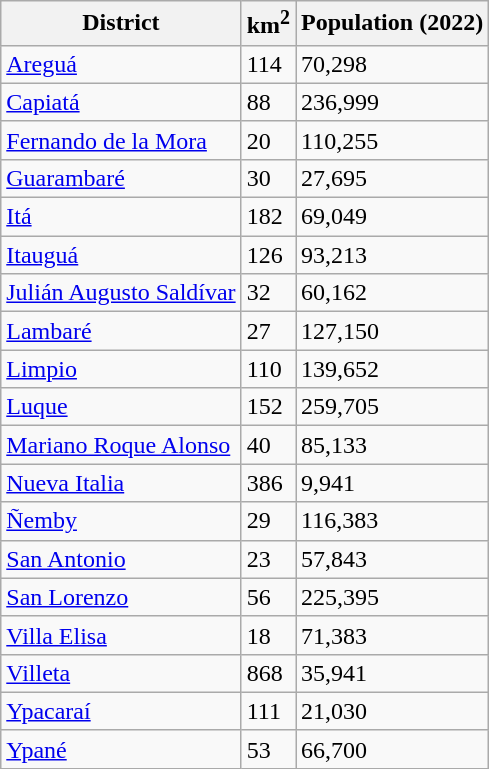<table class="wikitable">
<tr>
<th>District</th>
<th>km<sup>2</sup></th>
<th>Population (2022)</th>
</tr>
<tr>
<td><a href='#'>Areguá</a></td>
<td>114</td>
<td>70,298</td>
</tr>
<tr>
<td><a href='#'>Capiatá</a></td>
<td>88</td>
<td>236,999</td>
</tr>
<tr>
<td><a href='#'>Fernando de la Mora</a></td>
<td>20</td>
<td>110,255</td>
</tr>
<tr>
<td><a href='#'>Guarambaré</a></td>
<td>30</td>
<td>27,695</td>
</tr>
<tr>
<td><a href='#'>Itá</a></td>
<td>182</td>
<td>69,049</td>
</tr>
<tr>
<td><a href='#'>Itauguá</a></td>
<td>126</td>
<td>93,213</td>
</tr>
<tr>
<td><a href='#'>Julián Augusto Saldívar</a></td>
<td>32</td>
<td>60,162</td>
</tr>
<tr>
<td><a href='#'>Lambaré</a></td>
<td>27</td>
<td>127,150</td>
</tr>
<tr>
<td><a href='#'>Limpio</a></td>
<td>110</td>
<td>139,652</td>
</tr>
<tr>
<td><a href='#'>Luque</a></td>
<td>152</td>
<td>259,705</td>
</tr>
<tr>
<td><a href='#'>Mariano Roque Alonso</a></td>
<td>40</td>
<td>85,133</td>
</tr>
<tr>
<td><a href='#'>Nueva Italia</a></td>
<td>386</td>
<td>9,941</td>
</tr>
<tr>
<td><a href='#'>Ñemby</a></td>
<td>29</td>
<td>116,383</td>
</tr>
<tr>
<td><a href='#'>San Antonio</a></td>
<td>23</td>
<td>57,843</td>
</tr>
<tr>
<td><a href='#'>San Lorenzo</a></td>
<td>56</td>
<td>225,395</td>
</tr>
<tr>
<td><a href='#'>Villa Elisa</a></td>
<td>18</td>
<td>71,383</td>
</tr>
<tr>
<td><a href='#'>Villeta</a></td>
<td>868</td>
<td>35,941</td>
</tr>
<tr>
<td><a href='#'>Ypacaraí</a></td>
<td>111</td>
<td>21,030</td>
</tr>
<tr>
<td><a href='#'>Ypané</a></td>
<td>53</td>
<td>66,700</td>
</tr>
</table>
